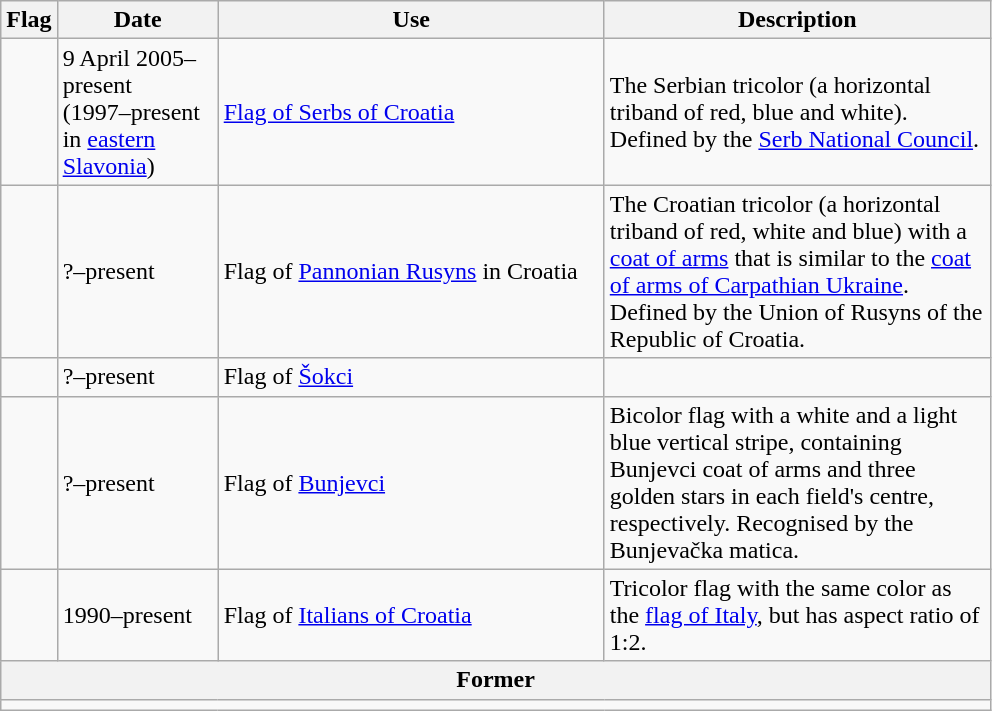<table class="wikitable">
<tr>
<th>Flag</th>
<th style="width:100px;">Date</th>
<th style="width:250px;">Use</th>
<th style="width:250px;">Description</th>
</tr>
<tr>
<td></td>
<td>9 April 2005–present<br>(1997–present in <a href='#'>eastern Slavonia</a>)</td>
<td><a href='#'>Flag of Serbs of Croatia</a></td>
<td>The Serbian tricolor (a horizontal triband of red, blue and white). Defined by the <a href='#'>Serb National Council</a>.</td>
</tr>
<tr>
<td></td>
<td>?–present</td>
<td>Flag of <a href='#'>Pannonian Rusyns</a> in Croatia</td>
<td>The Croatian tricolor (a horizontal triband of red, white and blue) with a <a href='#'>coat of arms</a> that is similar to the <a href='#'>coat of arms of Carpathian Ukraine</a>. Defined by the Union of Rusyns of the Republic of Croatia.</td>
</tr>
<tr>
<td></td>
<td>?–present</td>
<td>Flag of <a href='#'>Šokci</a></td>
<td></td>
</tr>
<tr>
<td></td>
<td>?–present</td>
<td>Flag of <a href='#'>Bunjevci</a></td>
<td>Bicolor flag with a white and a light blue vertical stripe, containing Bunjevci coat of arms and three golden stars in each field's centre, respectively. Recognised by the Bunjevačka matica.</td>
</tr>
<tr>
<td></td>
<td>1990–present</td>
<td>Flag of <a href='#'>Italians of Croatia</a></td>
<td>Tricolor flag with the same color as the <a href='#'>flag of Italy</a>, but has aspect ratio of 1:2.</td>
</tr>
<tr>
<th colspan="4">Former</th>
</tr>
<tr>
<td colspan="4"></td>
</tr>
</table>
